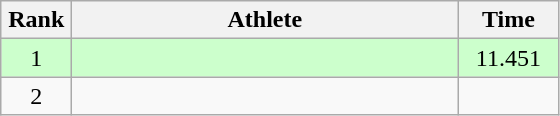<table class=wikitable style="text-align:center">
<tr>
<th width=40>Rank</th>
<th width=250>Athlete</th>
<th width=60>Time</th>
</tr>
<tr bgcolor=ccffcc>
<td>1</td>
<td align=left></td>
<td>11.451</td>
</tr>
<tr>
<td>2</td>
<td align=left></td>
<td></td>
</tr>
</table>
